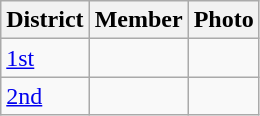<table class="wikitable sortable">
<tr>
<th>District</th>
<th>Member</th>
<th>Photo</th>
</tr>
<tr>
<td><a href='#'>1st</a></td>
<td></td>
<td></td>
</tr>
<tr>
<td><a href='#'>2nd</a></td>
<td></td>
<td></td>
</tr>
</table>
